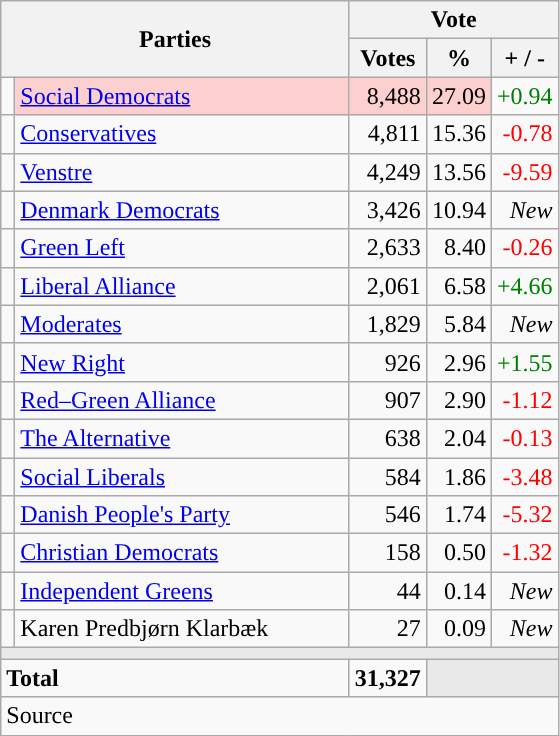<table class="wikitable" style="text-align:right;">
<tr>
<th style="text-align:centre;" rowspan="2" colspan="2" width="225">Parties</th>
<th colspan="3">Vote</th>
</tr>
<tr>
<th width="15">Votes</th>
<th width="15">%</th>
<th width="15">+ / -</th>
</tr>
<tr>
<td width="2" style="color:inherit;background:"></td>
<td bgcolor=#fbd0ce  align="left"><a href='#'>Social Democrats</a></td>
<td bgcolor=#fbd0ce>8,488</td>
<td bgcolor=#fbd0ce>27.09</td>
<td style=color:green;>+0.94</td>
</tr>
<tr>
<td width="2" style="color:inherit;background:"></td>
<td align="left"><a href='#'>Conservatives</a></td>
<td>4,811</td>
<td>15.36</td>
<td style=color:red;>-0.78</td>
</tr>
<tr>
<td width="2" style="color:inherit;background:"></td>
<td align="left"><a href='#'>Venstre</a></td>
<td>4,249</td>
<td>13.56</td>
<td style=color:red;>-9.59</td>
</tr>
<tr>
<td width="2" style="color:inherit;background:"></td>
<td align="left"><a href='#'>Denmark Democrats</a></td>
<td>3,426</td>
<td>10.94</td>
<td><em>New</em></td>
</tr>
<tr>
<td width="2" style="color:inherit;background:"></td>
<td align="left"><a href='#'>Green Left</a></td>
<td>2,633</td>
<td>8.40</td>
<td style=color:red;>-0.26</td>
</tr>
<tr>
<td width="2" style="color:inherit;background:"></td>
<td align="left"><a href='#'>Liberal Alliance</a></td>
<td>2,061</td>
<td>6.58</td>
<td style=color:green;>+4.66</td>
</tr>
<tr>
<td width="2" style="color:inherit;background:"></td>
<td align="left"><a href='#'>Moderates</a></td>
<td>1,829</td>
<td>5.84</td>
<td><em>New</em></td>
</tr>
<tr>
<td width="2" style="color:inherit;background:"></td>
<td align="left"><a href='#'>New Right</a></td>
<td>926</td>
<td>2.96</td>
<td style=color:green;>+1.55</td>
</tr>
<tr>
<td width="2" style="color:inherit;background:"></td>
<td align="left"><a href='#'>Red–Green Alliance</a></td>
<td>907</td>
<td>2.90</td>
<td style=color:red;>-1.12</td>
</tr>
<tr>
<td width="2" style="color:inherit;background:"></td>
<td align="left"><a href='#'>The Alternative</a></td>
<td>638</td>
<td>2.04</td>
<td style=color:red;>-0.13</td>
</tr>
<tr>
<td width="2" style="color:inherit;background:"></td>
<td align="left"><a href='#'>Social Liberals</a></td>
<td>584</td>
<td>1.86</td>
<td style=color:red;>-3.48</td>
</tr>
<tr>
<td width="2" style="color:inherit;background:"></td>
<td align="left"><a href='#'>Danish People's Party</a></td>
<td>546</td>
<td>1.74</td>
<td style=color:red;>-5.32</td>
</tr>
<tr>
<td width="2" style="color:inherit;background:"></td>
<td align="left"><a href='#'>Christian Democrats</a></td>
<td>158</td>
<td>0.50</td>
<td style=color:red;>-1.32</td>
</tr>
<tr>
<td width="2" style="color:inherit;background:"></td>
<td align="left"><a href='#'>Independent Greens</a></td>
<td>44</td>
<td>0.14</td>
<td><em>New</em></td>
</tr>
<tr>
<td width="2" style="color:inherit;background:"></td>
<td align="left">Karen Predbjørn Klarbæk</td>
<td>27</td>
<td>0.09</td>
<td><em>New</em></td>
</tr>
<tr>
<td colspan="7" bgcolor="#E9E9E9"></td>
</tr>
<tr>
<td align="left" colspan="2"><strong>Total</strong></td>
<td><strong>31,327</strong></td>
<td bgcolor="#E9E9E9" colspan="2"></td>
</tr>
<tr>
<td align="left" colspan="6">Source</td>
</tr>
</table>
